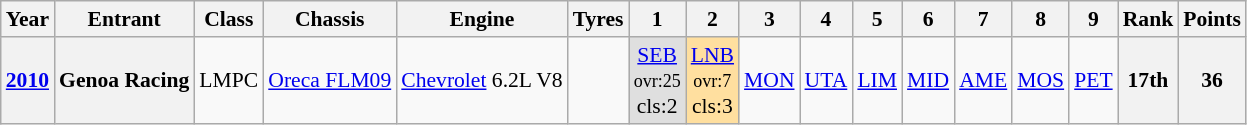<table class="wikitable" style="text-align:center; font-size:90%">
<tr>
<th>Year</th>
<th>Entrant</th>
<th>Class</th>
<th>Chassis</th>
<th>Engine</th>
<th>Tyres</th>
<th>1</th>
<th>2</th>
<th>3</th>
<th>4</th>
<th>5</th>
<th>6</th>
<th>7</th>
<th>8</th>
<th>9</th>
<th>Rank</th>
<th>Points</th>
</tr>
<tr>
<th><a href='#'>2010</a></th>
<th>Genoa Racing</th>
<td>LMPC</td>
<td><a href='#'>Oreca FLM09</a></td>
<td><a href='#'>Chevrolet</a> 6.2L V8</td>
<td></td>
<td style="background:#DFDFDF;"><a href='#'>SEB</a><br><small>ovr:25<br></small>cls:2<br></td>
<td style="background:#FFDF9F;"><a href='#'>LNB</a><br><small>ovr:7<br></small>cls:3<br></td>
<td><a href='#'>MON</a></td>
<td><a href='#'>UTA</a></td>
<td><a href='#'>LIM</a></td>
<td><a href='#'>MID</a></td>
<td><a href='#'>AME</a></td>
<td><a href='#'>MOS</a></td>
<td><a href='#'>PET</a></td>
<th>17th</th>
<th>36</th>
</tr>
</table>
